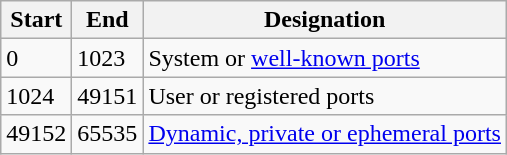<table class="wikitable floatright">
<tr>
<th>Start</th>
<th>End</th>
<th>Designation</th>
</tr>
<tr>
<td>0</td>
<td>1023</td>
<td>System or <a href='#'>well-known ports</a></td>
</tr>
<tr>
<td>1024</td>
<td>49151</td>
<td>User or registered ports</td>
</tr>
<tr>
<td>49152</td>
<td>65535</td>
<td><a href='#'>Dynamic, private or ephemeral ports</a></td>
</tr>
</table>
